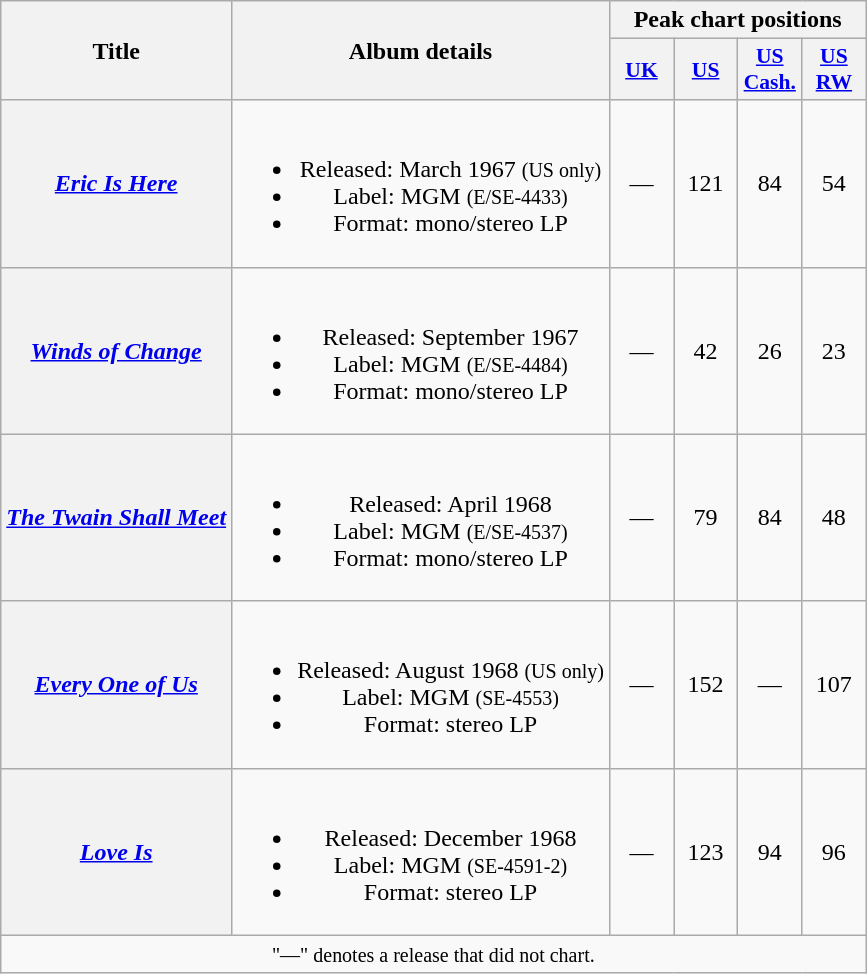<table class="wikitable plainrowheaders" style="text-align:center;">
<tr>
<th rowspan="2" scope="col">Title</th>
<th rowspan="2" scope="col">Album details</th>
<th colspan="4">Peak chart positions</th>
</tr>
<tr>
<th scope="col" style="width:2.5em;font-size:90%;"><a href='#'>UK</a><br></th>
<th scope="col" style="width:2.5em;font-size:90%;"><a href='#'>US</a><br></th>
<th scope="col" style="width:2.5em;font-size:90%;"><a href='#'>US<br>Cash.</a><br></th>
<th scope="col" style="width:2.5em;font-size:90%;"><a href='#'>US<br>RW</a><br></th>
</tr>
<tr>
<th scope="row"><em><a href='#'>Eric Is Here</a></em></th>
<td><br><ul><li>Released: March 1967 <small>(US only)</small></li><li>Label: MGM <small>(E/SE-4433)</small></li><li>Format: mono/stereo LP</li></ul></td>
<td>—</td>
<td>121</td>
<td>84</td>
<td>54</td>
</tr>
<tr>
<th scope="row"><em><a href='#'>Winds of Change</a></em></th>
<td><br><ul><li>Released: September 1967</li><li>Label: MGM <small>(E/SE-4484)</small></li><li>Format: mono/stereo LP</li></ul></td>
<td>—</td>
<td>42</td>
<td>26</td>
<td>23</td>
</tr>
<tr>
<th scope="row"><em><a href='#'>The Twain Shall Meet</a></em></th>
<td><br><ul><li>Released: April 1968</li><li>Label: MGM <small>(E/SE-4537)</small></li><li>Format: mono/stereo LP</li></ul></td>
<td>—</td>
<td>79</td>
<td>84</td>
<td>48</td>
</tr>
<tr>
<th scope="row"><em><a href='#'>Every One of Us</a></em></th>
<td><br><ul><li>Released: August 1968 <small>(US only)</small></li><li>Label: MGM <small>(SE-4553)</small></li><li>Format: stereo LP</li></ul></td>
<td>—</td>
<td>152</td>
<td>—</td>
<td>107</td>
</tr>
<tr>
<th scope="row"><em><a href='#'>Love Is</a></em></th>
<td><br><ul><li>Released: December 1968</li><li>Label: MGM <small>(SE-4591-2)</small></li><li>Format: stereo LP</li></ul></td>
<td>—</td>
<td>123</td>
<td>94</td>
<td>96</td>
</tr>
<tr>
<td colspan="6"><small>"—" denotes a release that did not chart.</small></td>
</tr>
</table>
